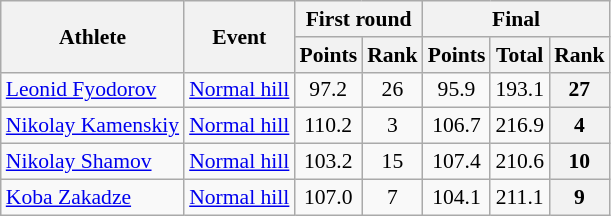<table class="wikitable" style="font-size:90%">
<tr>
<th rowspan="2">Athlete</th>
<th rowspan="2">Event</th>
<th colspan="2">First round</th>
<th colspan="3">Final</th>
</tr>
<tr>
<th>Points</th>
<th>Rank</th>
<th>Points</th>
<th>Total</th>
<th>Rank</th>
</tr>
<tr>
<td><a href='#'>Leonid Fyodorov</a></td>
<td><a href='#'>Normal hill</a></td>
<td align="center">97.2</td>
<td align="center">26</td>
<td align="center">95.9</td>
<td align="center">193.1</td>
<th align="center">27</th>
</tr>
<tr>
<td><a href='#'>Nikolay Kamenskiy</a></td>
<td><a href='#'>Normal hill</a></td>
<td align="center">110.2</td>
<td align="center">3</td>
<td align="center">106.7</td>
<td align="center">216.9</td>
<th align="center">4</th>
</tr>
<tr>
<td><a href='#'>Nikolay Shamov</a></td>
<td><a href='#'>Normal hill</a></td>
<td align="center">103.2</td>
<td align="center">15</td>
<td align="center">107.4</td>
<td align="center">210.6</td>
<th align="center">10</th>
</tr>
<tr>
<td><a href='#'>Koba Zakadze</a></td>
<td><a href='#'>Normal hill</a></td>
<td align="center">107.0</td>
<td align="center">7</td>
<td align="center">104.1</td>
<td align="center">211.1</td>
<th align="center">9</th>
</tr>
</table>
